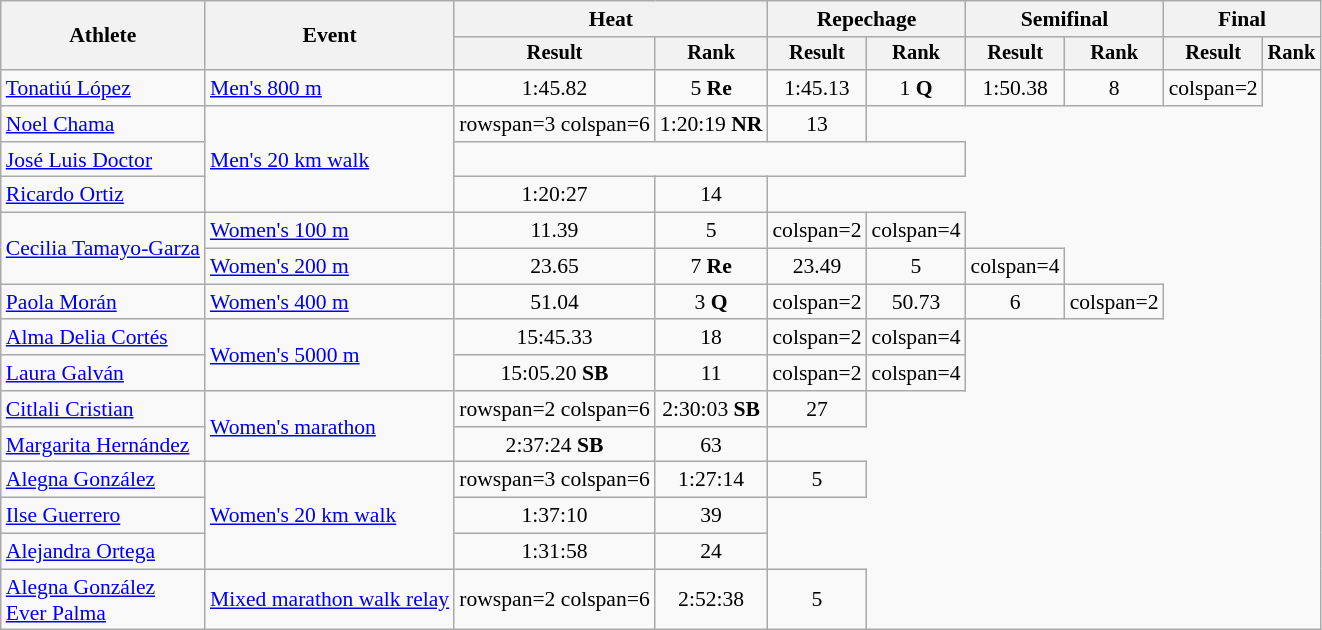<table class="wikitable" style="font-size:90%">
<tr>
<th rowspan="2">Athlete</th>
<th rowspan="2">Event</th>
<th colspan="2">Heat</th>
<th colspan="2">Repechage</th>
<th colspan="2">Semifinal</th>
<th colspan="2">Final</th>
</tr>
<tr style="font-size:95%">
<th>Result</th>
<th>Rank</th>
<th>Result</th>
<th>Rank</th>
<th>Result</th>
<th>Rank</th>
<th>Result</th>
<th>Rank</th>
</tr>
<tr align=center>
<td align=left><a href='#'>Tonatiú López</a></td>
<td align=left><a href='#'>Men's 800 m</a></td>
<td>1:45.82</td>
<td>5 <strong>Re</strong></td>
<td>1:45.13</td>
<td>1 <strong>Q</strong></td>
<td>1:50.38</td>
<td>8</td>
<td>colspan=2 </td>
</tr>
<tr align=center>
<td align=left><a href='#'>Noel Chama</a></td>
<td align=left rowspan=3><a href='#'>Men's 20 km walk</a></td>
<td>rowspan=3 colspan=6 </td>
<td>1:20:19 <strong>NR</strong></td>
<td>13</td>
</tr>
<tr align=center>
<td align=left><a href='#'>José Luis Doctor</a></td>
<td colspan=4></td>
</tr>
<tr align=center>
<td align=left><a href='#'>Ricardo Ortiz</a></td>
<td>1:20:27</td>
<td>14</td>
</tr>
<tr align=center>
<td align=left rowspan=2><a href='#'>Cecilia Tamayo-Garza</a></td>
<td align=left><a href='#'>Women's 100 m</a></td>
<td>11.39</td>
<td>5</td>
<td>colspan=2 </td>
<td>colspan=4 </td>
</tr>
<tr align=center>
<td align=left><a href='#'>Women's 200 m</a></td>
<td>23.65</td>
<td>7 <strong>Re</strong></td>
<td>23.49</td>
<td>5</td>
<td>colspan=4 </td>
</tr>
<tr align=center>
<td align=left><a href='#'>Paola Morán</a></td>
<td align=left><a href='#'>Women's 400 m</a></td>
<td>51.04</td>
<td>3 <strong>Q</strong></td>
<td>colspan=2 </td>
<td>50.73</td>
<td>6</td>
<td>colspan=2 </td>
</tr>
<tr align=center>
<td align=left><a href='#'>Alma Delia Cortés</a></td>
<td align=left rowspan=2><a href='#'>Women's 5000 m</a></td>
<td>15:45.33</td>
<td>18</td>
<td>colspan=2 </td>
<td>colspan=4 </td>
</tr>
<tr align=center>
<td align=left><a href='#'>Laura Galván</a></td>
<td>15:05.20 <strong>SB</strong></td>
<td>11</td>
<td>colspan=2 </td>
<td>colspan=4 </td>
</tr>
<tr align=center>
<td align=left><a href='#'>Citlali Cristian</a></td>
<td align=left rowspan=2><a href='#'>Women's marathon</a></td>
<td>rowspan=2 colspan=6 </td>
<td>2:30:03 <strong>SB</strong></td>
<td>27</td>
</tr>
<tr align=center>
<td align=left><a href='#'>Margarita Hernández</a></td>
<td>2:37:24 <strong>SB</strong></td>
<td>63</td>
</tr>
<tr align=center>
<td align=left><a href='#'>Alegna González</a></td>
<td align=left rowspan=3><a href='#'>Women's 20 km walk</a></td>
<td>rowspan=3 colspan=6 </td>
<td>1:27:14</td>
<td>5</td>
</tr>
<tr align=center>
<td align =left><a href='#'>Ilse Guerrero</a></td>
<td>1:37:10</td>
<td>39</td>
</tr>
<tr align=center>
<td align =left><a href='#'>Alejandra Ortega</a></td>
<td>1:31:58</td>
<td>24</td>
</tr>
<tr align=center>
<td align=left><a href='#'>Alegna González</a><br><a href='#'>Ever Palma</a></td>
<td align=left><a href='#'>Mixed marathon walk relay</a></td>
<td>rowspan=2 colspan=6 </td>
<td>2:52:38</td>
<td>5</td>
</tr>
</table>
